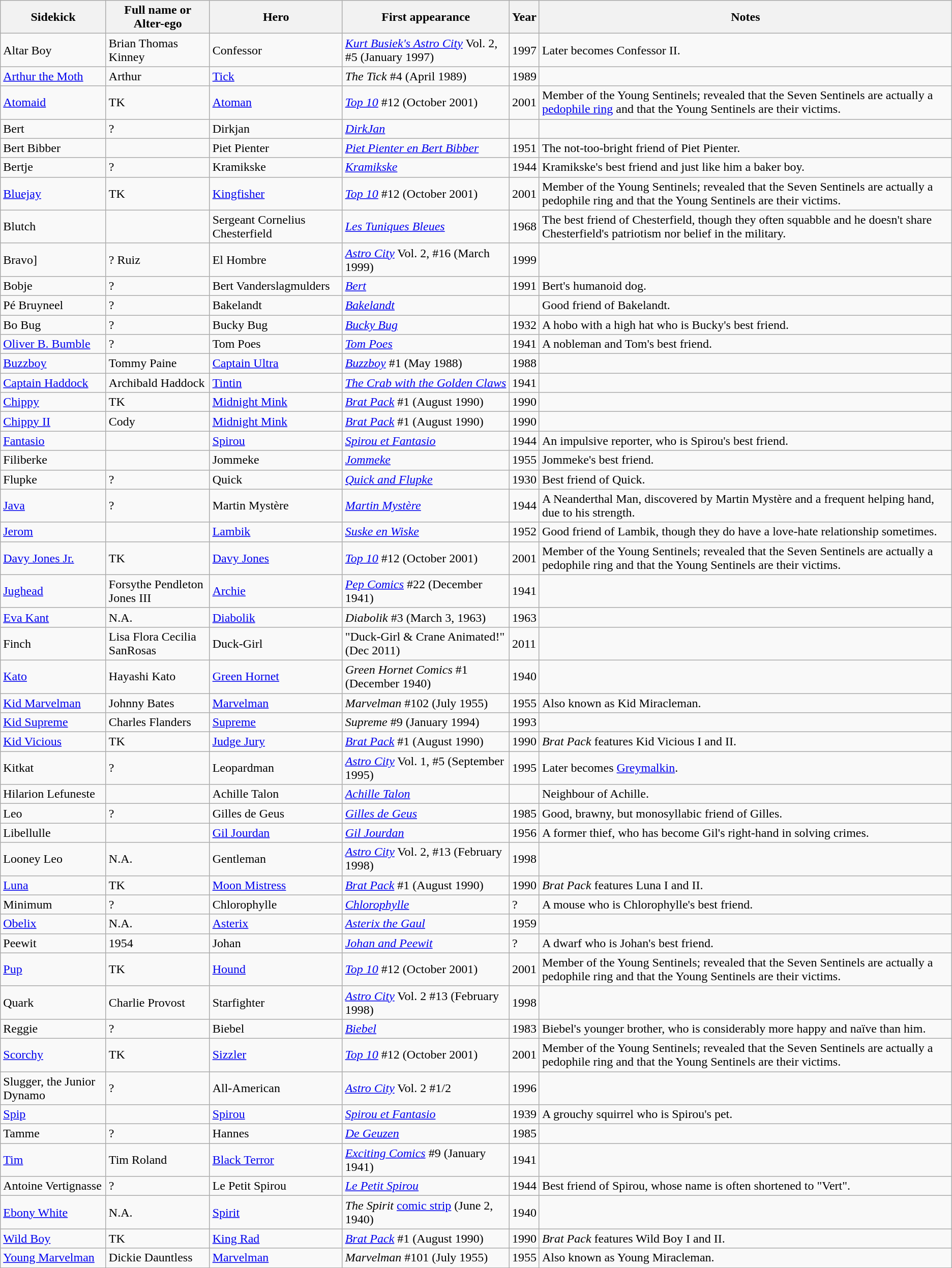<table class="wikitable sortable">
<tr>
<th>Sidekick</th>
<th>Full name or Alter-ego</th>
<th>Hero</th>
<th>First appearance</th>
<th>Year</th>
<th>Notes</th>
</tr>
<tr>
<td>Altar Boy</td>
<td>Brian Thomas Kinney</td>
<td>Confessor</td>
<td><em><a href='#'>Kurt Busiek's Astro City</a></em> Vol. 2,  #5 (January 1997)</td>
<td>1997</td>
<td>Later becomes Confessor II.</td>
</tr>
<tr>
<td><a href='#'>Arthur the Moth</a></td>
<td>Arthur</td>
<td><a href='#'>Tick</a></td>
<td><em>The Tick</em> #4 (April 1989)</td>
<td>1989</td>
<td></td>
</tr>
<tr>
<td><a href='#'>Atomaid</a></td>
<td>TK</td>
<td><a href='#'>Atoman</a></td>
<td><em><a href='#'>Top 10</a></em>  #12 (October 2001)</td>
<td>2001</td>
<td>Member of the Young Sentinels; revealed that the Seven Sentinels are actually a <a href='#'>pedophile ring</a> and that the Young Sentinels are their victims.</td>
</tr>
<tr>
<td>Bert</td>
<td>?</td>
<td>Dirkjan</td>
<td><em><a href='#'>DirkJan</a></em></td>
<td></td>
<td></td>
</tr>
<tr>
<td>Bert Bibber</td>
<td></td>
<td>Piet Pienter</td>
<td><em><a href='#'>Piet Pienter en Bert Bibber</a></em></td>
<td>1951</td>
<td>The not-too-bright friend of Piet Pienter.</td>
</tr>
<tr>
<td>Bertje</td>
<td>?</td>
<td>Kramikske</td>
<td><em><a href='#'>Kramikske</a></em></td>
<td>1944</td>
<td>Kramikske's best friend and just like him a baker boy.</td>
</tr>
<tr>
<td><a href='#'>Bluejay</a></td>
<td>TK</td>
<td><a href='#'>Kingfisher</a></td>
<td><em><a href='#'>Top 10</a></em>  #12 (October 2001)</td>
<td>2001</td>
<td>Member of the Young Sentinels; revealed that the Seven Sentinels are actually a pedophile ring and that the Young Sentinels are their victims.</td>
</tr>
<tr>
<td>Blutch</td>
<td></td>
<td>Sergeant Cornelius Chesterfield</td>
<td><em><a href='#'>Les Tuniques Bleues</a></em></td>
<td>1968</td>
<td>The best friend of Chesterfield, though they often squabble and he doesn't share Chesterfield's patriotism nor belief in the military.</td>
</tr>
<tr>
<td>Bravo]</td>
<td>? Ruiz</td>
<td>El Hombre</td>
<td><em><a href='#'>Astro City</a></em> Vol. 2,   #16 (March 1999)</td>
<td>1999</td>
<td></td>
</tr>
<tr>
<td>Bobje</td>
<td>?</td>
<td>Bert Vanderslagmulders</td>
<td><em><a href='#'>Bert</a></em></td>
<td>1991</td>
<td>Bert's humanoid dog.</td>
</tr>
<tr>
<td>Pé Bruyneel</td>
<td>?</td>
<td>Bakelandt</td>
<td><em><a href='#'>Bakelandt</a></em></td>
<td></td>
<td>Good friend of Bakelandt.</td>
</tr>
<tr>
<td>Bo Bug</td>
<td>?</td>
<td>Bucky Bug</td>
<td><em><a href='#'>Bucky Bug</a></em></td>
<td>1932</td>
<td>A hobo with a high hat who is Bucky's best friend.</td>
</tr>
<tr>
<td><a href='#'>Oliver B. Bumble</a></td>
<td>?</td>
<td>Tom Poes</td>
<td><em><a href='#'>Tom Poes</a></em></td>
<td>1941</td>
<td>A nobleman and Tom's best friend.</td>
</tr>
<tr>
<td><a href='#'>Buzzboy</a></td>
<td>Tommy Paine</td>
<td><a href='#'>Captain Ultra</a></td>
<td><em><a href='#'>Buzzboy</a></em> #1 (May 1988)</td>
<td>1988</td>
<td></td>
</tr>
<tr>
<td><a href='#'>Captain Haddock</a></td>
<td>Archibald Haddock</td>
<td><a href='#'>Tintin</a></td>
<td><em><a href='#'>The Crab with the Golden Claws</a></em></td>
<td>1941</td>
<td></td>
</tr>
<tr>
<td><a href='#'>Chippy</a></td>
<td>TK</td>
<td><a href='#'>Midnight Mink</a></td>
<td><em><a href='#'>Brat Pack</a></em> #1 (August 1990)</td>
<td>1990</td>
<td></td>
</tr>
<tr>
<td><a href='#'>Chippy II</a></td>
<td>Cody</td>
<td><a href='#'>Midnight Mink</a></td>
<td><em><a href='#'>Brat Pack</a></em> #1 (August 1990)</td>
<td>1990</td>
<td></td>
</tr>
<tr>
<td><a href='#'>Fantasio</a></td>
<td></td>
<td><a href='#'>Spirou</a></td>
<td><em><a href='#'>Spirou et Fantasio</a></em></td>
<td>1944</td>
<td>An impulsive reporter, who is Spirou's best friend.</td>
</tr>
<tr>
<td>Filiberke</td>
<td></td>
<td>Jommeke</td>
<td><em><a href='#'>Jommeke</a></em></td>
<td>1955</td>
<td>Jommeke's best friend.</td>
</tr>
<tr>
<td>Flupke</td>
<td>?</td>
<td>Quick</td>
<td><em><a href='#'>Quick and Flupke</a></em></td>
<td>1930</td>
<td>Best friend of Quick.</td>
</tr>
<tr>
<td><a href='#'>Java</a></td>
<td>?</td>
<td>Martin Mystère</td>
<td><em><a href='#'>Martin Mystère</a></em></td>
<td>1944</td>
<td>A Neanderthal Man, discovered by Martin Mystère and a frequent helping hand, due to his strength.</td>
</tr>
<tr>
<td><a href='#'>Jerom</a></td>
<td></td>
<td><a href='#'>Lambik</a></td>
<td><em><a href='#'>Suske en Wiske</a></em></td>
<td>1952</td>
<td>Good friend of Lambik, though they do have a love-hate relationship sometimes.</td>
</tr>
<tr>
<td><a href='#'>Davy Jones Jr.</a></td>
<td>TK</td>
<td><a href='#'>Davy Jones</a></td>
<td><em><a href='#'>Top 10</a></em>  #12 (October 2001)</td>
<td>2001</td>
<td>Member of the Young Sentinels; revealed that the Seven Sentinels are actually a pedophile ring and that the Young Sentinels are their victims.</td>
</tr>
<tr>
<td><a href='#'>Jughead</a></td>
<td>Forsythe Pendleton Jones III</td>
<td><a href='#'>Archie</a></td>
<td><em><a href='#'>Pep Comics</a></em> #22 (December 1941)</td>
<td>1941</td>
<td></td>
</tr>
<tr>
<td><a href='#'>Eva Kant</a></td>
<td>N.A.</td>
<td><a href='#'>Diabolik</a></td>
<td><em>Diabolik</em> #3 (March 3, 1963)</td>
<td>1963</td>
<td></td>
</tr>
<tr>
<td>Finch</td>
<td>Lisa Flora Cecilia SanRosas</td>
<td>Duck-Girl</td>
<td>"Duck-Girl & Crane Animated!" (Dec 2011)</td>
<td>2011</td>
<td></td>
</tr>
<tr>
<td><a href='#'>Kato</a></td>
<td>Hayashi Kato</td>
<td><a href='#'>Green Hornet</a></td>
<td><em>Green Hornet Comics</em> #1 (December 1940)</td>
<td>1940</td>
<td></td>
</tr>
<tr>
<td><a href='#'>Kid Marvelman</a></td>
<td>Johnny Bates</td>
<td><a href='#'>Marvelman</a></td>
<td><em>Marvelman</em> #102 (July 1955)</td>
<td>1955</td>
<td>Also known as Kid Miracleman.</td>
</tr>
<tr>
<td><a href='#'>Kid Supreme</a></td>
<td>Charles Flanders</td>
<td><a href='#'>Supreme</a></td>
<td><em>Supreme</em> #9 (January 1994)</td>
<td>1993</td>
<td></td>
</tr>
<tr>
<td><a href='#'>Kid Vicious</a></td>
<td>TK</td>
<td><a href='#'>Judge Jury</a></td>
<td><em><a href='#'>Brat Pack</a></em> #1 (August 1990)</td>
<td>1990</td>
<td><em>Brat Pack</em> features Kid Vicious I and II.</td>
</tr>
<tr>
<td>Kitkat</td>
<td>?</td>
<td>Leopardman</td>
<td><em><a href='#'>Astro City</a></em> Vol. 1,   #5 (September 1995)</td>
<td>1995</td>
<td>Later becomes <a href='#'>Greymalkin</a>.</td>
</tr>
<tr>
<td>Hilarion Lefuneste</td>
<td></td>
<td>Achille Talon</td>
<td><em><a href='#'>Achille Talon</a></em></td>
<td></td>
<td>Neighbour of Achille.</td>
</tr>
<tr>
<td>Leo</td>
<td>?</td>
<td>Gilles de Geus</td>
<td><em><a href='#'>Gilles de Geus</a></em></td>
<td>1985</td>
<td>Good, brawny, but monosyllabic friend of Gilles.</td>
</tr>
<tr>
<td>Libellulle</td>
<td></td>
<td><a href='#'>Gil Jourdan</a></td>
<td><em><a href='#'>Gil Jourdan</a></em></td>
<td>1956</td>
<td>A former thief, who has become Gil's right-hand in solving crimes.</td>
</tr>
<tr>
<td>Looney Leo</td>
<td>N.A.</td>
<td>Gentleman</td>
<td><em><a href='#'>Astro City</a></em>  Vol. 2, #13 (February 1998)</td>
<td>1998</td>
<td></td>
</tr>
<tr>
<td><a href='#'>Luna</a></td>
<td>TK</td>
<td><a href='#'>Moon Mistress</a></td>
<td><em><a href='#'>Brat Pack</a></em> #1 (August 1990)</td>
<td>1990</td>
<td><em>Brat Pack</em> features Luna I and II.</td>
</tr>
<tr>
<td>Minimum</td>
<td>?</td>
<td>Chlorophylle</td>
<td><em><a href='#'>Chlorophylle</a></em></td>
<td>?</td>
<td>A mouse who is Chlorophylle's best friend.</td>
</tr>
<tr>
<td><a href='#'>Obelix</a></td>
<td>N.A.</td>
<td><a href='#'>Asterix</a></td>
<td><em><a href='#'>Asterix the Gaul</a></em></td>
<td>1959</td>
<td></td>
</tr>
<tr>
<td>Peewit</td>
<td>1954</td>
<td>Johan</td>
<td><em><a href='#'>Johan and Peewit</a></em></td>
<td>?</td>
<td>A dwarf who is Johan's best friend.</td>
</tr>
<tr>
<td><a href='#'>Pup</a></td>
<td>TK</td>
<td><a href='#'>Hound</a></td>
<td><em><a href='#'>Top 10</a></em>  #12 (October 2001)</td>
<td>2001</td>
<td>Member of the Young Sentinels; revealed that the Seven Sentinels are actually a pedophile ring and that the Young Sentinels are their victims.</td>
</tr>
<tr>
<td>Quark</td>
<td>Charlie Provost</td>
<td>Starfighter</td>
<td><em><a href='#'>Astro City</a></em> Vol. 2  #13 (February 1998)</td>
<td>1998</td>
<td></td>
</tr>
<tr>
<td>Reggie</td>
<td>?</td>
<td>Biebel</td>
<td><em><a href='#'>Biebel</a></em></td>
<td>1983</td>
<td>Biebel's younger brother, who is considerably more happy and naïve than him.</td>
</tr>
<tr>
<td><a href='#'>Scorchy</a></td>
<td>TK</td>
<td><a href='#'>Sizzler</a></td>
<td><em><a href='#'>Top 10</a></em>  #12 (October 2001)</td>
<td>2001</td>
<td>Member of the Young Sentinels; revealed that the Seven Sentinels are actually a pedophile ring and that the Young Sentinels are their victims.</td>
</tr>
<tr>
<td>Slugger, the Junior Dynamo</td>
<td>?</td>
<td>All-American</td>
<td><em><a href='#'>Astro City</a></em> Vol. 2  #1/2</td>
<td>1996</td>
<td></td>
</tr>
<tr>
<td><a href='#'>Spip</a></td>
<td></td>
<td><a href='#'>Spirou</a></td>
<td><em><a href='#'>Spirou et Fantasio</a></em></td>
<td>1939</td>
<td>A grouchy squirrel who is Spirou's pet.</td>
</tr>
<tr>
<td>Tamme</td>
<td>?</td>
<td>Hannes</td>
<td><em><a href='#'>De Geuzen</a></em></td>
<td>1985</td>
<td></td>
</tr>
<tr>
<td><a href='#'>Tim</a></td>
<td>Tim Roland</td>
<td><a href='#'>Black Terror</a></td>
<td><em><a href='#'>Exciting Comics</a></em> #9 (January 1941)</td>
<td>1941</td>
<td></td>
</tr>
<tr>
<td>Antoine Vertignasse</td>
<td>?</td>
<td>Le Petit Spirou</td>
<td><em><a href='#'>Le Petit Spirou</a></em></td>
<td>1944</td>
<td>Best friend of Spirou, whose name is often shortened to "Vert".</td>
</tr>
<tr>
<td><a href='#'>Ebony White</a></td>
<td>N.A.</td>
<td><a href='#'>Spirit</a></td>
<td><em>The Spirit</em> <a href='#'>comic strip</a> (June 2, 1940)</td>
<td>1940</td>
<td></td>
</tr>
<tr>
<td><a href='#'>Wild Boy</a></td>
<td>TK</td>
<td><a href='#'>King Rad</a></td>
<td><em><a href='#'>Brat Pack</a></em> #1 (August 1990)</td>
<td>1990</td>
<td><em>Brat Pack</em> features Wild Boy I and II.</td>
</tr>
<tr>
<td><a href='#'>Young Marvelman</a></td>
<td>Dickie Dauntless</td>
<td><a href='#'>Marvelman</a></td>
<td><em>Marvelman</em> #101 (July 1955)</td>
<td>1955</td>
<td>Also known as Young Miracleman.</td>
</tr>
</table>
